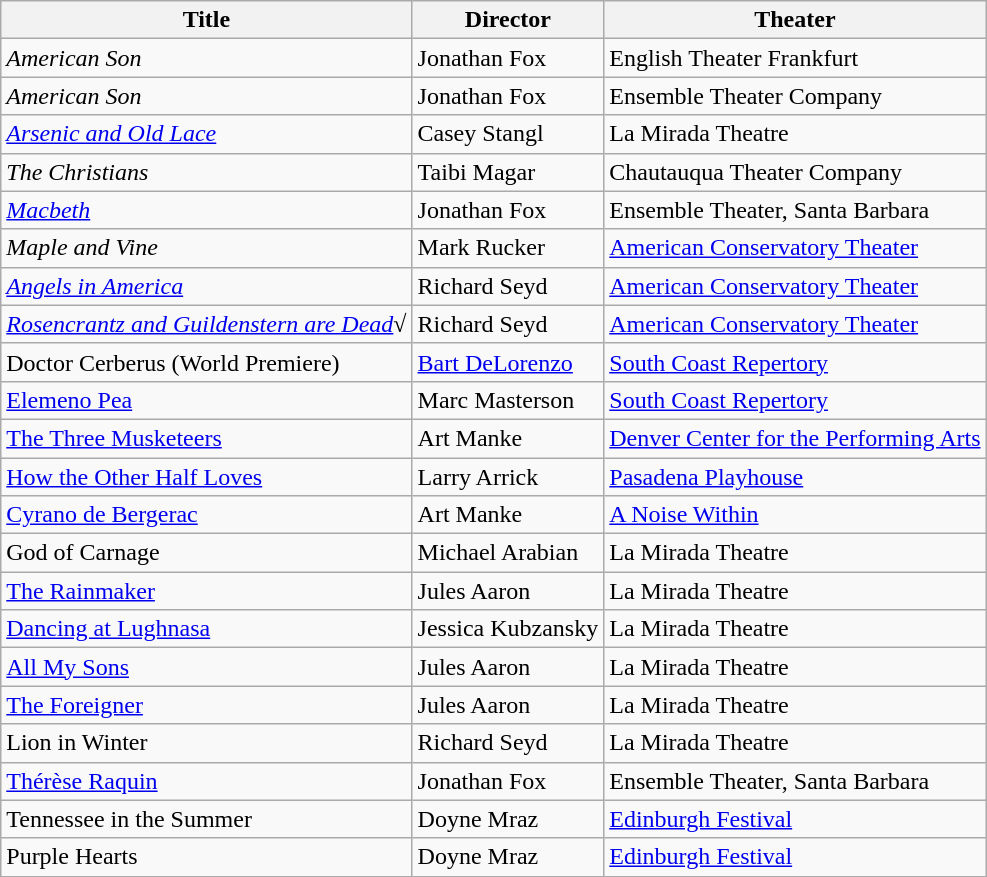<table class="wikitable sortable">
<tr>
<th><strong>Title</strong></th>
<th><strong>Director</strong></th>
<th><strong>Theater</strong></th>
</tr>
<tr>
<td><em>American Son</em></td>
<td>Jonathan Fox</td>
<td>English Theater Frankfurt</td>
</tr>
<tr>
<td><em>American Son</em></td>
<td>Jonathan Fox</td>
<td>Ensemble Theater Company</td>
</tr>
<tr>
<td><em><a href='#'>Arsenic and Old Lace</a></em></td>
<td>Casey Stangl</td>
<td>La Mirada Theatre</td>
</tr>
<tr>
<td><em>The Christians</em></td>
<td>Taibi Magar</td>
<td>Chautauqua Theater Company</td>
</tr>
<tr>
<td><em><a href='#'>Macbeth</a></em></td>
<td>Jonathan Fox</td>
<td>Ensemble Theater, Santa Barbara</td>
</tr>
<tr>
<td><em>Maple and Vine</em></td>
<td>Mark Rucker</td>
<td><a href='#'>American Conservatory Theater</a></td>
</tr>
<tr>
<td><em><a href='#'>Angels in America</a></em></td>
<td>Richard Seyd</td>
<td><a href='#'>American Conservatory Theater</a></td>
</tr>
<tr>
<td><em><a href='#'>Rosencrantz and Guildenstern are Dead</a>√</td>
<td>Richard Seyd</td>
<td><a href='#'>American Conservatory Theater</a></td>
</tr>
<tr>
<td></em>Doctor Cerberus (World Premiere)<em></td>
<td><a href='#'>Bart DeLorenzo</a></td>
<td><a href='#'>South Coast Repertory</a></td>
</tr>
<tr>
<td></em><a href='#'>Elemeno Pea</a><em></td>
<td>Marc Masterson</td>
<td><a href='#'>South Coast Repertory</a></td>
</tr>
<tr>
<td></em><a href='#'>The Three Musketeers</a><em></td>
<td>Art Manke</td>
<td><a href='#'>Denver Center for the Performing Arts</a></td>
</tr>
<tr>
<td></em><a href='#'>How the Other Half Loves</a><em></td>
<td>Larry Arrick</td>
<td><a href='#'>Pasadena Playhouse</a></td>
</tr>
<tr>
<td></em><a href='#'>Cyrano de Bergerac</a><em></td>
<td>Art Manke</td>
<td><a href='#'>A Noise Within</a></td>
</tr>
<tr>
<td></em>God of Carnage<em></td>
<td>Michael Arabian</td>
<td>La Mirada Theatre</td>
</tr>
<tr>
<td></em><a href='#'>The Rainmaker</a><em></td>
<td>Jules Aaron</td>
<td>La Mirada Theatre</td>
</tr>
<tr>
<td></em><a href='#'>Dancing at Lughnasa</a><em></td>
<td>Jessica Kubzansky</td>
<td>La Mirada Theatre</td>
</tr>
<tr>
<td></em><a href='#'>All My Sons</a><em></td>
<td>Jules Aaron</td>
<td>La Mirada Theatre</td>
</tr>
<tr>
<td></em><a href='#'>The Foreigner</a><em></td>
<td>Jules Aaron</td>
<td>La Mirada Theatre</td>
</tr>
<tr>
<td></em>Lion in Winter<em></td>
<td>Richard Seyd</td>
<td>La Mirada Theatre</td>
</tr>
<tr>
<td></em><a href='#'>Thérèse Raquin</a><em></td>
<td>Jonathan Fox</td>
<td>Ensemble Theater, Santa Barbara</td>
</tr>
<tr>
<td></em>Tennessee in the Summer<em></td>
<td>Doyne Mraz</td>
<td><a href='#'>Edinburgh Festival</a></td>
</tr>
<tr>
<td></em>Purple Hearts<em></td>
<td>Doyne Mraz</td>
<td><a href='#'>Edinburgh Festival</a></td>
</tr>
</table>
